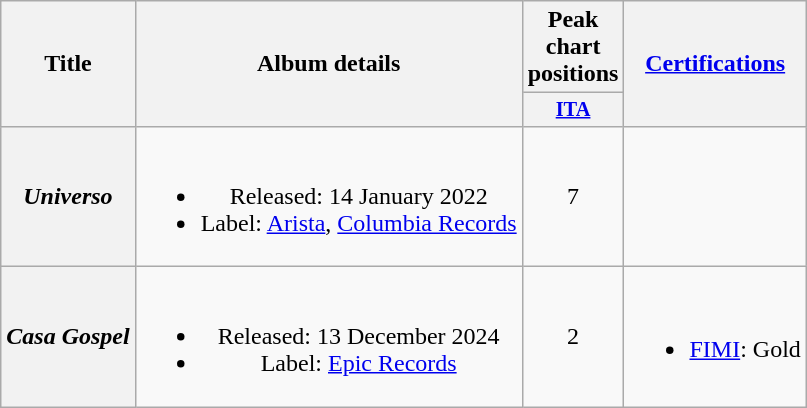<table class="wikitable plainrowheaders" style="text-align:center;">
<tr>
<th scope="col" rowspan="2">Title</th>
<th scope="col" rowspan="2">Album details</th>
<th scope="col" colspan="1">Peak chart positions</th>
<th scope="col" rowspan="2"><a href='#'>Certifications</a></th>
</tr>
<tr>
<th scope="col" style="width:3em;font-size:85%;"><a href='#'>ITA</a><br></th>
</tr>
<tr>
<th scope="row"><em>Universo</em></th>
<td><br><ul><li>Released: 14 January 2022</li><li>Label: <a href='#'>Arista</a>, <a href='#'>Columbia Records</a></li></ul></td>
<td>7</td>
</tr>
<tr>
<th scope="row"><em>Casa Gospel</em><br></th>
<td><br><ul><li>Released: 13 December 2024</li><li>Label: <a href='#'>Epic Records</a></li></ul></td>
<td>2</td>
<td><br><ul><li><a href='#'>FIMI</a>: Gold</li></ul></td>
</tr>
</table>
